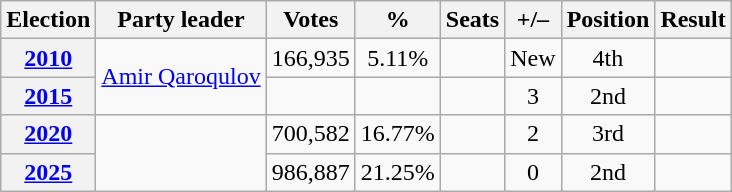<table class=wikitable style=text-align:center>
<tr>
<th>Election</th>
<th>Party leader</th>
<th>Votes</th>
<th>%</th>
<th>Seats</th>
<th>+/–</th>
<th>Position</th>
<th>Result</th>
</tr>
<tr>
<th><a href='#'>2010</a></th>
<td rowspan=2><a href='#'>Amir Qaroqulov</a></td>
<td>166,935</td>
<td>5.11%</td>
<td></td>
<td>New</td>
<td> 4th</td>
<td></td>
</tr>
<tr>
<th><a href='#'>2015</a></th>
<td></td>
<td></td>
<td></td>
<td> 3</td>
<td> 2nd</td>
<td></td>
</tr>
<tr>
<th><a href='#'>2020</a></th>
<td rowspan=2></td>
<td>700,582</td>
<td>16.77%</td>
<td></td>
<td> 2</td>
<td> 3rd</td>
<td></td>
</tr>
<tr>
<th><a href='#'>2025</a></th>
<td>986,887</td>
<td>21.25%</td>
<td></td>
<td> 0</td>
<td> 2nd</td>
<td></td>
</tr>
</table>
